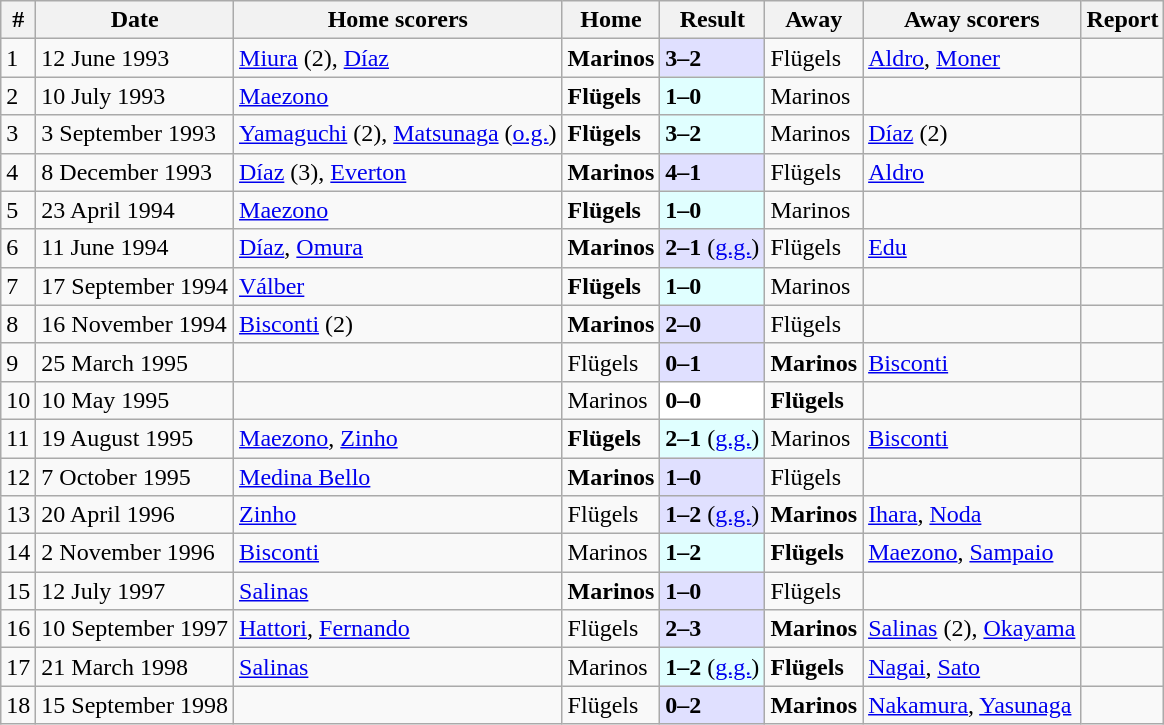<table class="wikitable">
<tr>
<th>#</th>
<th>Date</th>
<th>Home scorers</th>
<th>Home</th>
<th>Result</th>
<th>Away</th>
<th>Away scorers</th>
<th>Report</th>
</tr>
<tr>
<td>1</td>
<td>12 June 1993</td>
<td><a href='#'>Miura</a> (2), <a href='#'>Díaz</a></td>
<td><strong>Marinos</strong></td>
<td style="background:#e0e0ff;"><strong>3–2</strong></td>
<td>Flügels</td>
<td><a href='#'>Aldro</a>, <a href='#'>Moner</a></td>
<td></td>
</tr>
<tr>
<td>2</td>
<td>10 July 1993</td>
<td><a href='#'>Maezono</a></td>
<td><strong>Flügels</strong></td>
<td style="background:#e0ffff;"><strong>1–0</strong></td>
<td>Marinos</td>
<td></td>
<td></td>
</tr>
<tr>
<td>3</td>
<td>3 September 1993</td>
<td><a href='#'>Yamaguchi</a> (2), <a href='#'>Matsunaga</a> (<a href='#'>o.g.</a>)</td>
<td><strong>Flügels</strong></td>
<td style="background:#e0ffff;"><strong>3–2</strong></td>
<td>Marinos</td>
<td><a href='#'>Díaz</a> (2)</td>
<td></td>
</tr>
<tr>
<td>4</td>
<td>8 December 1993</td>
<td><a href='#'>Díaz</a> (3), <a href='#'>Everton</a></td>
<td><strong>Marinos</strong></td>
<td style="background:#e0e0ff;"><strong>4–1</strong></td>
<td>Flügels</td>
<td><a href='#'>Aldro</a></td>
<td></td>
</tr>
<tr>
<td>5</td>
<td>23 April 1994</td>
<td><a href='#'>Maezono</a></td>
<td><strong>Flügels</strong></td>
<td style="background:#e0ffff;"><strong>1–0</strong></td>
<td>Marinos</td>
<td></td>
<td></td>
</tr>
<tr>
<td>6</td>
<td>11 June 1994</td>
<td><a href='#'>Díaz</a>, <a href='#'>Omura</a></td>
<td><strong>Marinos</strong></td>
<td style="background:#e0e0ff;"><strong>2–1</strong> (<a href='#'>g.g.</a>)</td>
<td>Flügels</td>
<td><a href='#'>Edu</a></td>
<td></td>
</tr>
<tr>
<td>7</td>
<td>17 September 1994</td>
<td><a href='#'>Válber</a></td>
<td><strong>Flügels</strong></td>
<td style="background:#e0ffff;"><strong>1–0</strong></td>
<td>Marinos</td>
<td></td>
<td></td>
</tr>
<tr>
<td>8</td>
<td>16 November 1994</td>
<td><a href='#'>Bisconti</a> (2)</td>
<td><strong>Marinos</strong></td>
<td style="background:#e0e0ff;"><strong>2–0</strong></td>
<td>Flügels</td>
<td></td>
<td></td>
</tr>
<tr>
<td>9</td>
<td>25 March 1995</td>
<td></td>
<td>Flügels</td>
<td style="background:#e0e0ff;"><strong>0–1</strong></td>
<td><strong>Marinos</strong></td>
<td><a href='#'>Bisconti</a></td>
<td></td>
</tr>
<tr>
<td>10</td>
<td>10 May 1995</td>
<td></td>
<td>Marinos</td>
<td style="background:#ffffff;"><strong>0–0</strong> </td>
<td><strong>Flügels</strong></td>
<td></td>
<td></td>
</tr>
<tr>
<td>11</td>
<td>19 August 1995</td>
<td><a href='#'>Maezono</a>, <a href='#'>Zinho</a></td>
<td><strong>Flügels</strong></td>
<td style="background:#e0ffff;"><strong>2–1</strong> (<a href='#'>g.g.</a>)</td>
<td>Marinos</td>
<td><a href='#'>Bisconti</a></td>
<td></td>
</tr>
<tr>
<td>12</td>
<td>7 October 1995</td>
<td><a href='#'>Medina Bello</a></td>
<td><strong>Marinos</strong></td>
<td style="background:#e0e0ff;"><strong>1–0</strong></td>
<td>Flügels</td>
<td></td>
<td></td>
</tr>
<tr>
<td>13</td>
<td>20 April 1996</td>
<td><a href='#'>Zinho</a></td>
<td>Flügels</td>
<td style="background:#e0e0ff;"><strong>1–2</strong> (<a href='#'>g.g.</a>)</td>
<td><strong>Marinos</strong></td>
<td><a href='#'>Ihara</a>, <a href='#'>Noda</a></td>
<td></td>
</tr>
<tr>
<td>14</td>
<td>2 November 1996</td>
<td><a href='#'>Bisconti</a></td>
<td>Marinos</td>
<td style="background:#e0ffff;"><strong>1–2</strong></td>
<td><strong>Flügels</strong></td>
<td><a href='#'>Maezono</a>, <a href='#'>Sampaio</a></td>
<td></td>
</tr>
<tr>
<td>15</td>
<td>12 July 1997</td>
<td><a href='#'>Salinas</a></td>
<td><strong>Marinos</strong></td>
<td style="background:#e0e0ff;"><strong>1–0</strong></td>
<td>Flügels</td>
<td></td>
<td></td>
</tr>
<tr>
<td>16</td>
<td>10 September 1997</td>
<td><a href='#'>Hattori</a>, <a href='#'>Fernando</a></td>
<td>Flügels</td>
<td style="background:#e0e0ff;"><strong>2–3</strong></td>
<td><strong>Marinos</strong></td>
<td><a href='#'>Salinas</a> (2), <a href='#'>Okayama</a></td>
<td></td>
</tr>
<tr>
<td>17</td>
<td>21 March 1998</td>
<td><a href='#'>Salinas</a></td>
<td>Marinos</td>
<td style="background:#e0ffff;"><strong>1–2</strong> (<a href='#'>g.g.</a>)</td>
<td><strong>Flügels</strong></td>
<td><a href='#'>Nagai</a>, <a href='#'>Sato</a></td>
<td></td>
</tr>
<tr>
<td>18</td>
<td>15 September 1998</td>
<td></td>
<td>Flügels</td>
<td style="background:#e0e0ff;"><strong>0–2</strong></td>
<td><strong>Marinos</strong></td>
<td><a href='#'>Nakamura</a>, <a href='#'>Yasunaga</a></td>
<td></td>
</tr>
</table>
